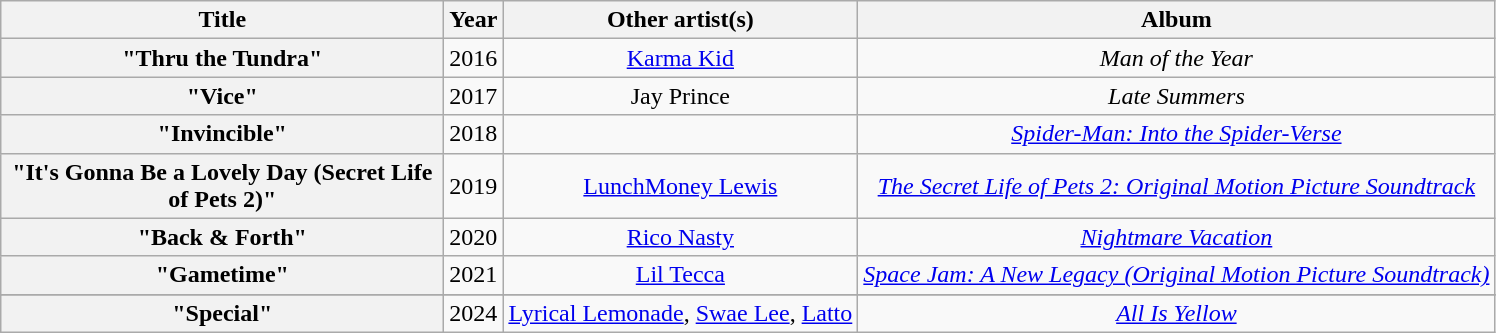<table class="wikitable plainrowheaders" style="text-align:center;" border="1">
<tr>
<th scope="col" style="width:18em;">Title</th>
<th scope="col">Year</th>
<th scope="col">Other artist(s)</th>
<th scope="col">Album</th>
</tr>
<tr>
<th scope="row">"Thru the Tundra"</th>
<td>2016</td>
<td><a href='#'>Karma Kid</a></td>
<td><em>Man of the Year</em></td>
</tr>
<tr>
<th scope="row">"Vice"</th>
<td>2017</td>
<td>Jay Prince</td>
<td><em>Late Summers</em></td>
</tr>
<tr>
<th scope="row">"Invincible"</th>
<td>2018</td>
<td></td>
<td><em><a href='#'>Spider-Man: Into the Spider-Verse</a></em></td>
</tr>
<tr>
<th scope="row">"It's Gonna Be a Lovely Day (Secret Life of Pets 2)"</th>
<td>2019</td>
<td><a href='#'>LunchMoney Lewis</a></td>
<td><em><a href='#'>The Secret Life of Pets 2: Original Motion Picture Soundtrack</a></em></td>
</tr>
<tr>
<th scope="row">"Back & Forth"</th>
<td>2020</td>
<td><a href='#'>Rico Nasty</a></td>
<td><em><a href='#'>Nightmare Vacation</a></em></td>
</tr>
<tr>
<th scope="row">"Gametime"</th>
<td>2021</td>
<td><a href='#'>Lil Tecca</a></td>
<td><em><a href='#'>Space Jam: A New Legacy (Original Motion Picture Soundtrack)</a></em></td>
</tr>
<tr>
</tr>
<tr>
<th scope="row">"Special"</th>
<td>2024</td>
<td><a href='#'>Lyrical Lemonade</a>, <a href='#'>Swae Lee</a>, <a href='#'>Latto</a></td>
<td><em><a href='#'>All Is Yellow</a></em></td>
</tr>
</table>
